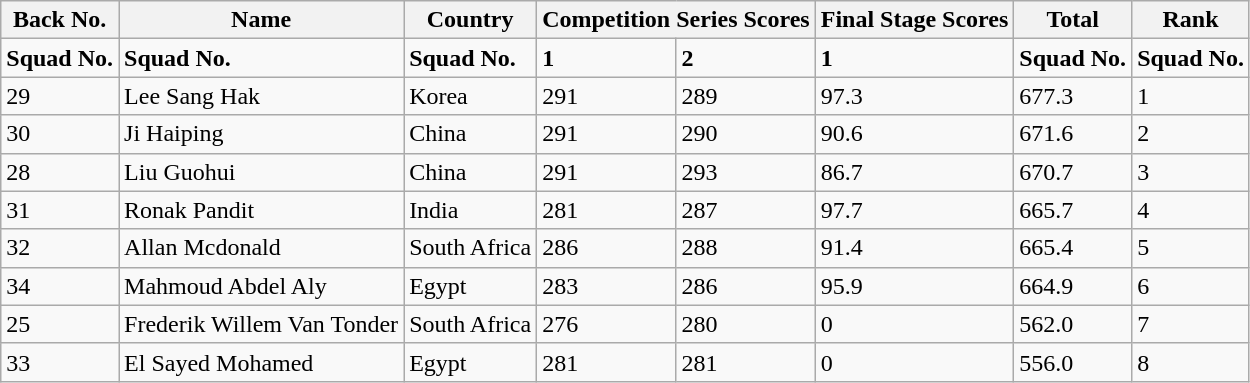<table class="wikitable">
<tr>
<th>Back No.</th>
<th>Name</th>
<th>Country</th>
<th colspan="2">Competition Series Scores</th>
<th>Final Stage Scores</th>
<th>Total</th>
<th>Rank</th>
</tr>
<tr>
<td><span><strong>Squad No.</strong></span></td>
<td><span><strong>Squad No.</strong></span></td>
<td><span><strong>Squad No.</strong></span></td>
<td><strong>1</strong></td>
<td><strong>2</strong></td>
<td><strong>1</strong></td>
<td><span><strong>Squad No.</strong></span></td>
<td><span><strong>Squad No.</strong></span></td>
</tr>
<tr>
<td>29</td>
<td>Lee Sang Hak</td>
<td>Korea</td>
<td>291</td>
<td>289</td>
<td>97.3</td>
<td>677.3</td>
<td>1</td>
</tr>
<tr>
<td>30</td>
<td>Ji Haiping</td>
<td>China</td>
<td>291</td>
<td>290</td>
<td>90.6</td>
<td>671.6</td>
<td>2</td>
</tr>
<tr>
<td>28</td>
<td>Liu Guohui</td>
<td>China</td>
<td>291</td>
<td>293</td>
<td>86.7</td>
<td>670.7</td>
<td>3</td>
</tr>
<tr>
<td>31</td>
<td>Ronak Pandit</td>
<td>India</td>
<td>281</td>
<td>287</td>
<td>97.7</td>
<td>665.7</td>
<td>4</td>
</tr>
<tr>
<td>32</td>
<td>Allan Mcdonald</td>
<td>South Africa</td>
<td>286</td>
<td>288</td>
<td>91.4</td>
<td>665.4</td>
<td>5</td>
</tr>
<tr>
<td>34</td>
<td>Mahmoud Abdel Aly</td>
<td>Egypt</td>
<td>283</td>
<td>286</td>
<td>95.9</td>
<td>664.9</td>
<td>6</td>
</tr>
<tr>
<td>25</td>
<td>Frederik Willem Van Tonder</td>
<td>South Africa</td>
<td>276</td>
<td>280</td>
<td>0</td>
<td>562.0</td>
<td>7</td>
</tr>
<tr>
<td>33</td>
<td>El Sayed Mohamed</td>
<td>Egypt</td>
<td>281</td>
<td>281</td>
<td>0</td>
<td>556.0</td>
<td>8</td>
</tr>
</table>
